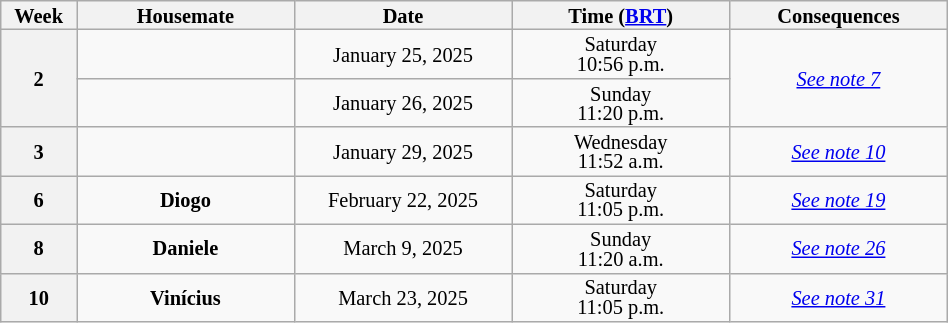<table class="wikitable" style="width:50%; text-align:center; font-size:85%; line-height:13px;">
<tr>
<th width="03.00%">Week</th>
<th width="14.25%">Housemate</th>
<th width="14.25%">Date</th>
<th width="14.25%">Time (<a href='#'>BRT</a>)</th>
<th width="14.25%">Consequences</th>
</tr>
<tr>
<th rowspan=2 style="height:50px">2</th>
<td><strong></strong></td>
<td>January 25, 2025</td>
<td>Saturday<br>10:56 p.m.</td>
<td rowspan=2><em><a href='#'>See note 7</a></em></td>
</tr>
<tr>
<td><strong></strong></td>
<td>January 26, 2025</td>
<td>Sunday<br>11:20 p.m.</td>
</tr>
<tr>
<th style="height:25px">3</th>
<td><strong></strong></td>
<td>January 29, 2025</td>
<td>Wednesday<br>11:52 a.m.</td>
<td><em><a href='#'>See note 10</a></em></td>
</tr>
<tr>
<th style="height:25px">6</th>
<td><strong>Diogo</strong></td>
<td>February 22, 2025</td>
<td>Saturday<br>11:05 p.m.</td>
<td><em><a href='#'>See note 19</a></em></td>
</tr>
<tr>
<th style="height:25px">8</th>
<td><strong>Daniele</strong></td>
<td>March 9, 2025</td>
<td>Sunday<br>11:20 a.m.</td>
<td><em><a href='#'>See note 26</a></em></td>
</tr>
<tr>
<th style="height:25px">10</th>
<td><strong>Vinícius</strong></td>
<td>March 23, 2025</td>
<td>Saturday<br>11:05 p.m.</td>
<td><em><a href='#'>See note 31</a></em></td>
</tr>
</table>
